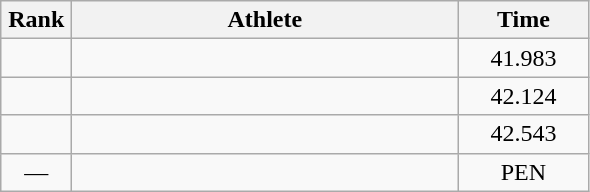<table class=wikitable style="text-align:center">
<tr>
<th width=40>Rank</th>
<th width=250>Athlete</th>
<th width=80>Time</th>
</tr>
<tr>
<td></td>
<td align=left></td>
<td>41.983</td>
</tr>
<tr>
<td></td>
<td align=left></td>
<td>42.124</td>
</tr>
<tr>
<td></td>
<td align=left></td>
<td>42.543</td>
</tr>
<tr>
<td>—</td>
<td align=left></td>
<td>PEN</td>
</tr>
</table>
